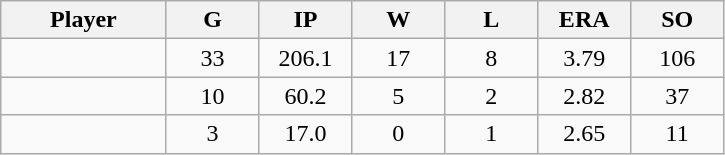<table class="wikitable sortable">
<tr>
<th bgcolor="#DDDDFF" width="16%">Player</th>
<th bgcolor="#DDDDFF" width="9%">G</th>
<th bgcolor="#DDDDFF" width="9%">IP</th>
<th bgcolor="#DDDDFF" width="9%">W</th>
<th bgcolor="#DDDDFF" width="9%">L</th>
<th bgcolor="#DDDDFF" width="9%">ERA</th>
<th bgcolor="#DDDDFF" width="9%">SO</th>
</tr>
<tr align="center">
<td></td>
<td>33</td>
<td>206.1</td>
<td>17</td>
<td>8</td>
<td>3.79</td>
<td>106</td>
</tr>
<tr align="center">
<td></td>
<td>10</td>
<td>60.2</td>
<td>5</td>
<td>2</td>
<td>2.82</td>
<td>37</td>
</tr>
<tr align="center">
<td></td>
<td>3</td>
<td>17.0</td>
<td>0</td>
<td>1</td>
<td>2.65</td>
<td>11</td>
</tr>
</table>
